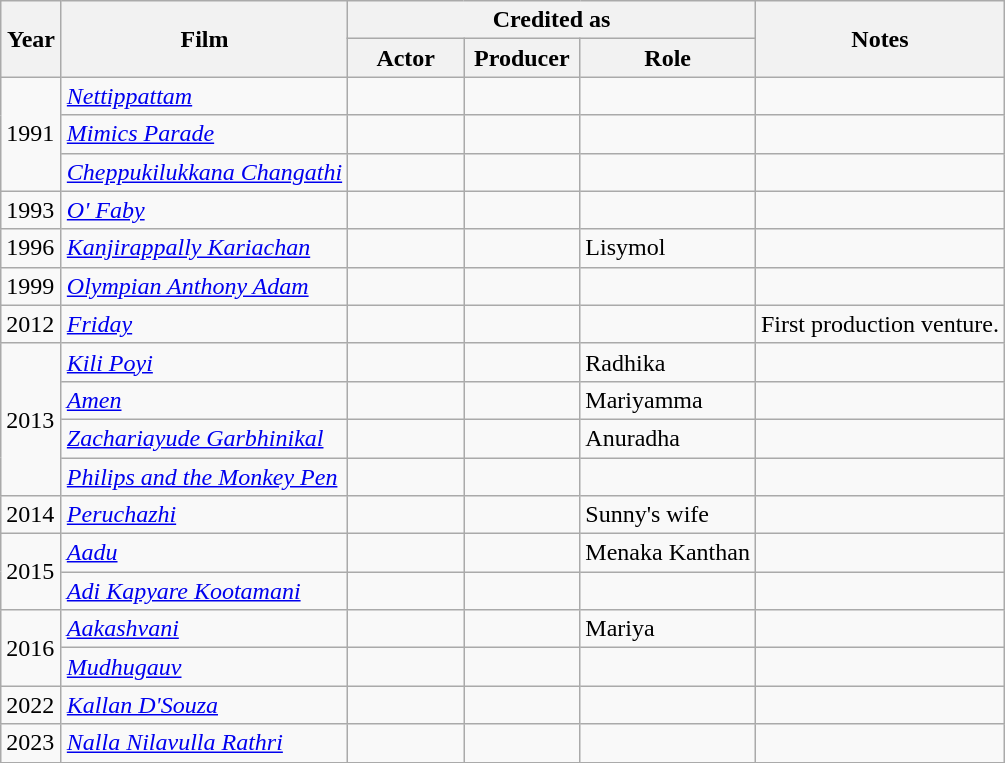<table class="wikitable">
<tr>
<th rowspan="2" width="33">Year</th>
<th rowspan="2">Film</th>
<th colspan="3">Credited as</th>
<th rowspan="2">Notes</th>
</tr>
<tr>
<th width=70>Actor</th>
<th width=70>Producer</th>
<th>Role</th>
</tr>
<tr>
<td rowspan=3>1991</td>
<td><em><a href='#'>Nettippattam</a></em></td>
<td></td>
<td></td>
<td></td>
<td></td>
</tr>
<tr>
<td><em><a href='#'>Mimics Parade</a></em></td>
<td></td>
<td></td>
<td></td>
<td></td>
</tr>
<tr>
<td><em><a href='#'>Cheppukilukkana Changathi</a></em></td>
<td></td>
<td></td>
<td></td>
<td></td>
</tr>
<tr>
<td>1993</td>
<td><em><a href='#'>O' Faby</a></em></td>
<td></td>
<td></td>
<td></td>
<td></td>
</tr>
<tr>
<td>1996</td>
<td><em><a href='#'>Kanjirappally Kariachan</a></em></td>
<td></td>
<td></td>
<td>Lisymol</td>
<td></td>
</tr>
<tr>
<td>1999</td>
<td><em><a href='#'>Olympian Anthony Adam</a></em></td>
<td></td>
<td></td>
<td></td>
<td></td>
</tr>
<tr>
<td>2012</td>
<td><em><a href='#'>Friday</a></em></td>
<td></td>
<td></td>
<td></td>
<td>First production venture.</td>
</tr>
<tr>
<td rowspan=4>2013</td>
<td><em><a href='#'>Kili Poyi</a></em></td>
<td></td>
<td></td>
<td>Radhika</td>
<td></td>
</tr>
<tr>
<td><em><a href='#'>Amen</a></em></td>
<td></td>
<td></td>
<td>Mariyamma</td>
<td></td>
</tr>
<tr>
<td><em><a href='#'>Zachariayude Garbhinikal</a></em></td>
<td></td>
<td></td>
<td>Anuradha</td>
<td></td>
</tr>
<tr>
<td><em><a href='#'>Philips and the Monkey Pen</a></em></td>
<td></td>
<td></td>
<td></td>
<td></td>
</tr>
<tr>
<td>2014</td>
<td><em><a href='#'>Peruchazhi</a></em></td>
<td></td>
<td></td>
<td>Sunny's wife</td>
<td></td>
</tr>
<tr>
<td rowspan=2>2015</td>
<td><em><a href='#'>Aadu</a></em></td>
<td></td>
<td></td>
<td>Menaka Kanthan</td>
<td></td>
</tr>
<tr>
<td><em><a href='#'>Adi Kapyare Kootamani</a></em></td>
<td></td>
<td></td>
<td></td>
<td></td>
</tr>
<tr>
<td rowspan=2>2016</td>
<td><em><a href='#'>Aakashvani</a></em></td>
<td></td>
<td></td>
<td>Mariya</td>
<td></td>
</tr>
<tr>
<td><em><a href='#'>Mudhugauv</a></em></td>
<td></td>
<td></td>
<td></td>
<td></td>
</tr>
<tr>
<td>2022</td>
<td><em><a href='#'>Kallan D'Souza</a></em></td>
<td></td>
<td></td>
<td></td>
<td></td>
</tr>
<tr>
<td>2023</td>
<td><em><a href='#'>Nalla Nilavulla Rathri</a></em></td>
<td></td>
<td></td>
<td></td>
<td></td>
</tr>
<tr>
</tr>
</table>
